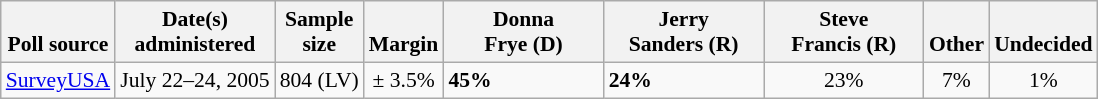<table class="wikitable" style="font-size:90%">
<tr valign=bottom>
<th>Poll source</th>
<th>Date(s)<br>administered</th>
<th>Sample<br>size</th>
<th>Margin<br></th>
<th style="width:100px;">Donna<br>Frye (D)</th>
<th style="width:100px;">Jerry<br>Sanders (R)</th>
<th style="width:100px;">Steve<br>Francis (R)</th>
<th>Other</th>
<th>Undecided</th>
</tr>
<tr>
<td><a href='#'>SurveyUSA</a></td>
<td align=center>July 22–24, 2005</td>
<td align=center>804 (LV)</td>
<td align=center>± 3.5%</td>
<td><strong>45%</strong></td>
<td><strong>24%</strong></td>
<td align=center>23%</td>
<td align=center>7%</td>
<td align=center>1%</td>
</tr>
</table>
